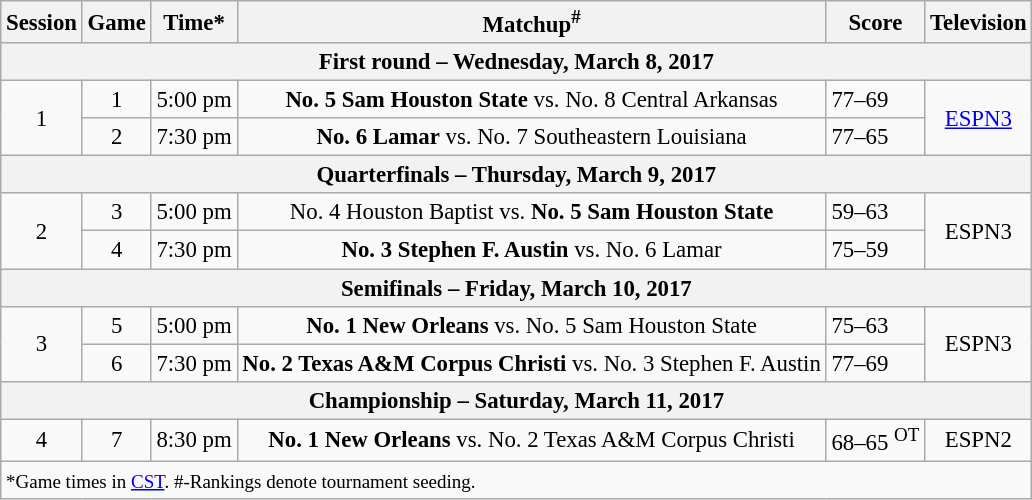<table class="wikitable" style="font-size: 95%">
<tr>
<th>Session</th>
<th>Game</th>
<th>Time*</th>
<th>Matchup<sup>#</sup></th>
<th>Score</th>
<th>Television</th>
</tr>
<tr>
<th colspan=6>First round – Wednesday, March 8, 2017</th>
</tr>
<tr>
<td rowspan=2 align=center>1</td>
<td align=center>1</td>
<td align=right>5:00 pm</td>
<td align=center><strong>No. 5 Sam Houston State</strong> vs. No. 8 Central Arkansas</td>
<td>77–69</td>
<td rowspan=2 align=center><a href='#'>ESPN3</a></td>
</tr>
<tr>
<td align=center>2</td>
<td align=right>7:30 pm</td>
<td align=center><strong>No. 6 Lamar</strong> vs. No. 7 Southeastern Louisiana</td>
<td>77–65</td>
</tr>
<tr>
<th colspan=6>Quarterfinals – Thursday, March 9, 2017</th>
</tr>
<tr>
<td rowspan=2 align=center>2</td>
<td align=center>3</td>
<td align=right>5:00 pm</td>
<td align=center>No. 4 Houston Baptist vs. <strong>No. 5 Sam Houston State</strong></td>
<td>59–63</td>
<td rowspan=2 align=center>ESPN3</td>
</tr>
<tr>
<td align=center>4</td>
<td align=right>7:30 pm</td>
<td align=center><strong>No. 3 Stephen F. Austin</strong> vs. No. 6 Lamar</td>
<td>75–59</td>
</tr>
<tr>
<th colspan=6>Semifinals – Friday, March 10, 2017</th>
</tr>
<tr>
<td rowspan=2 align=center>3</td>
<td align=center>5</td>
<td align=right>5:00 pm</td>
<td align=center><strong>No. 1 New Orleans</strong> vs. No. 5 Sam Houston State</td>
<td>75–63</td>
<td rowspan=2 align=center>ESPN3</td>
</tr>
<tr>
<td align=center>6</td>
<td align=right>7:30 pm</td>
<td align=center><strong>No. 2 Texas A&M Corpus Christi</strong> vs. No. 3 Stephen F. Austin</td>
<td>77–69</td>
</tr>
<tr>
<th colspan=6>Championship – Saturday, March 11, 2017</th>
</tr>
<tr>
<td rowspan=1 align=center>4</td>
<td align=center>7</td>
<td align=right>8:30 pm</td>
<td align=center><strong>No. 1 New Orleans</strong> vs. No. 2 Texas A&M Corpus Christi</td>
<td>68–65 <sup>OT</sup></td>
<td rowspan=1 align=center>ESPN2</td>
</tr>
<tr>
<td colspan=6><small>*Game times in <a href='#'>CST</a>. #-Rankings denote tournament seeding.</small></td>
</tr>
</table>
